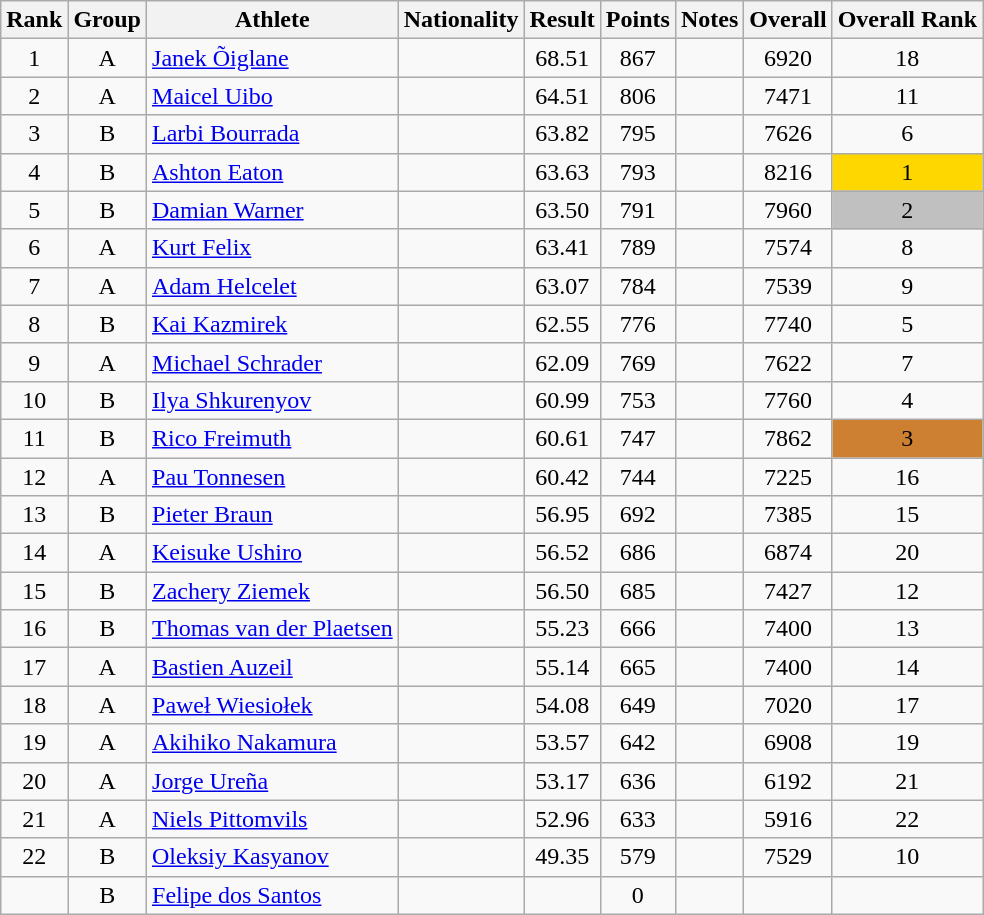<table class="wikitable sortable" style="text-align:center">
<tr>
<th>Rank</th>
<th>Group</th>
<th>Athlete</th>
<th>Nationality</th>
<th>Result</th>
<th>Points</th>
<th>Notes</th>
<th>Overall</th>
<th>Overall Rank</th>
</tr>
<tr>
<td>1</td>
<td>A</td>
<td align=left><a href='#'>Janek Õiglane</a></td>
<td align=left></td>
<td>68.51</td>
<td>867</td>
<td></td>
<td>6920</td>
<td>18</td>
</tr>
<tr>
<td>2</td>
<td>A</td>
<td align=left><a href='#'>Maicel Uibo</a></td>
<td align=left></td>
<td>64.51</td>
<td>806</td>
<td></td>
<td>7471</td>
<td>11</td>
</tr>
<tr>
<td>3</td>
<td>B</td>
<td align=left><a href='#'>Larbi Bourrada</a></td>
<td align=left></td>
<td>63.82</td>
<td>795</td>
<td></td>
<td>7626</td>
<td>6</td>
</tr>
<tr>
<td>4</td>
<td>B</td>
<td align=left><a href='#'>Ashton Eaton</a></td>
<td align=left></td>
<td>63.63</td>
<td>793</td>
<td></td>
<td>8216</td>
<td style="background-color:#ffd700">1</td>
</tr>
<tr>
<td>5</td>
<td>B</td>
<td align=left><a href='#'>Damian Warner</a></td>
<td align=left></td>
<td>63.50</td>
<td>791</td>
<td></td>
<td>7960</td>
<td style="background-color:#c0c0c0">2</td>
</tr>
<tr>
<td>6</td>
<td>A</td>
<td align=left><a href='#'>Kurt Felix</a></td>
<td align=left></td>
<td>63.41</td>
<td>789</td>
<td></td>
<td>7574</td>
<td>8</td>
</tr>
<tr>
<td>7</td>
<td>A</td>
<td align=left><a href='#'>Adam Helcelet</a></td>
<td align=left></td>
<td>63.07</td>
<td>784</td>
<td></td>
<td>7539</td>
<td>9</td>
</tr>
<tr>
<td>8</td>
<td>B</td>
<td align=left><a href='#'>Kai Kazmirek</a></td>
<td align=left></td>
<td>62.55</td>
<td>776</td>
<td></td>
<td>7740</td>
<td>5</td>
</tr>
<tr>
<td>9</td>
<td>A</td>
<td align=left><a href='#'>Michael Schrader</a></td>
<td align=left></td>
<td>62.09</td>
<td>769</td>
<td></td>
<td>7622</td>
<td>7</td>
</tr>
<tr>
<td>10</td>
<td>B</td>
<td align=left><a href='#'>Ilya Shkurenyov</a></td>
<td align=left></td>
<td>60.99</td>
<td>753</td>
<td></td>
<td>7760</td>
<td>4</td>
</tr>
<tr>
<td>11</td>
<td>B</td>
<td align=left><a href='#'>Rico Freimuth</a></td>
<td align=left></td>
<td>60.61</td>
<td>747</td>
<td></td>
<td>7862</td>
<td style="background-color:#cd7f32">3</td>
</tr>
<tr>
<td>12</td>
<td>A</td>
<td align=left><a href='#'>Pau Tonnesen</a></td>
<td align=left></td>
<td>60.42</td>
<td>744</td>
<td></td>
<td>7225</td>
<td>16</td>
</tr>
<tr>
<td>13</td>
<td>B</td>
<td align=left><a href='#'>Pieter Braun</a></td>
<td align=left></td>
<td>56.95</td>
<td>692</td>
<td></td>
<td>7385</td>
<td>15</td>
</tr>
<tr>
<td>14</td>
<td>A</td>
<td align=left><a href='#'>Keisuke Ushiro</a></td>
<td align=left></td>
<td>56.52</td>
<td>686</td>
<td></td>
<td>6874</td>
<td>20</td>
</tr>
<tr>
<td>15</td>
<td>B</td>
<td align=left><a href='#'>Zachery Ziemek</a></td>
<td align=left></td>
<td>56.50</td>
<td>685</td>
<td></td>
<td>7427</td>
<td>12</td>
</tr>
<tr>
<td>16</td>
<td>B</td>
<td align=left><a href='#'>Thomas van der Plaetsen</a></td>
<td align=left></td>
<td>55.23</td>
<td>666</td>
<td></td>
<td>7400</td>
<td>13</td>
</tr>
<tr>
<td>17</td>
<td>A</td>
<td align=left><a href='#'>Bastien Auzeil</a></td>
<td align=left></td>
<td>55.14</td>
<td>665</td>
<td></td>
<td>7400</td>
<td>14</td>
</tr>
<tr>
<td>18</td>
<td>A</td>
<td align=left><a href='#'>Paweł Wiesiołek</a></td>
<td align=left></td>
<td>54.08</td>
<td>649</td>
<td></td>
<td>7020</td>
<td>17</td>
</tr>
<tr>
<td>19</td>
<td>A</td>
<td align=left><a href='#'>Akihiko Nakamura</a></td>
<td align=left></td>
<td>53.57</td>
<td>642</td>
<td></td>
<td>6908</td>
<td>19</td>
</tr>
<tr>
<td>20</td>
<td>A</td>
<td align=left><a href='#'>Jorge Ureña</a></td>
<td align=left></td>
<td>53.17</td>
<td>636</td>
<td></td>
<td>6192</td>
<td>21</td>
</tr>
<tr>
<td>21</td>
<td>A</td>
<td align=left><a href='#'>Niels Pittomvils</a></td>
<td align=left></td>
<td>52.96</td>
<td>633</td>
<td></td>
<td>5916</td>
<td>22</td>
</tr>
<tr>
<td>22</td>
<td>B</td>
<td align=left><a href='#'>Oleksiy Kasyanov</a></td>
<td align=left></td>
<td>49.35</td>
<td>579</td>
<td></td>
<td>7529</td>
<td>10</td>
</tr>
<tr>
<td></td>
<td>B</td>
<td align=left><a href='#'>Felipe dos Santos</a></td>
<td align=left></td>
<td></td>
<td>0</td>
<td></td>
<td></td>
<td></td>
</tr>
</table>
